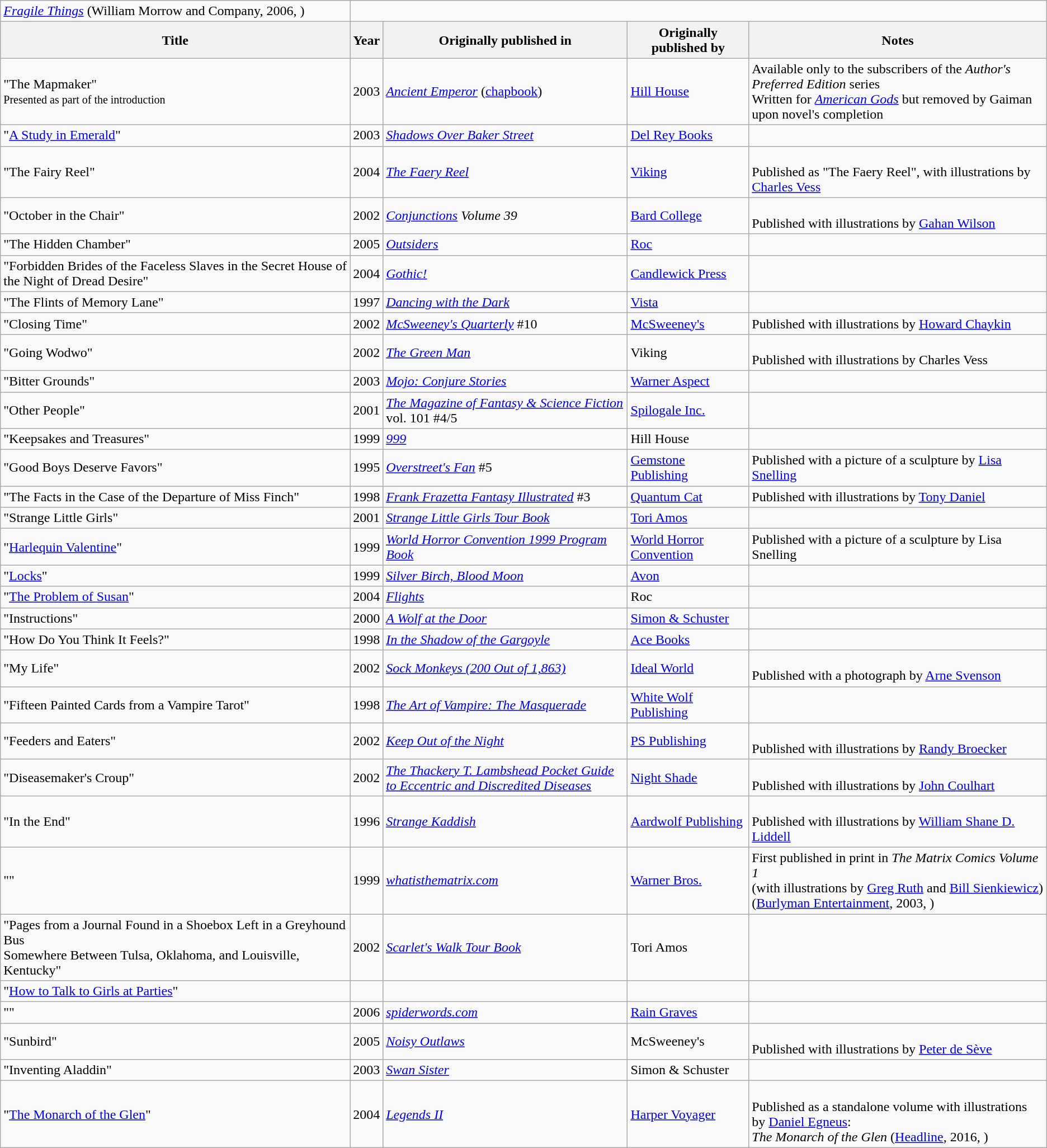<table role="presentation" class="wikitable mw-collapsible autocollapse">
<tr>
<td><em><a href='#'>Fragile Things</a></em> (William Morrow and Company, 2006, )</td>
</tr>
<tr>
<th>Title</th>
<th>Year</th>
<th>Originally published in</th>
<th>Originally published by</th>
<th>Notes</th>
</tr>
<tr>
<td>"The Mapmaker"<br><small>Presented as part of the introduction</small></td>
<td>2003</td>
<td><em><a href='#'>Ancient Emperor</a></em> (<a href='#'>chapbook</a>)</td>
<td><a href='#'>Hill House</a></td>
<td>Available only to the subscribers of the <em>Author's Preferred Edition</em> series<br>Written for <em><a href='#'>American Gods</a></em> but removed by Gaiman upon novel's completion</td>
</tr>
<tr>
<td>"<a href='#'>A Study in Emerald</a>"</td>
<td>2003</td>
<td><em><a href='#'>Shadows Over Baker Street</a></em></td>
<td><a href='#'>Del Rey Books</a></td>
<td></td>
</tr>
<tr>
<td>"The Fairy Reel"</td>
<td>2004</td>
<td><em><a href='#'>The Faery Reel</a></em></td>
<td><a href='#'>Viking</a></td>
<td><br>Published as "The Faery Reel", with illustrations by <a href='#'>Charles Vess</a></td>
</tr>
<tr>
<td>"October in the Chair"</td>
<td>2002</td>
<td><em><a href='#'>Conjunctions</a> Volume 39</em></td>
<td><a href='#'>Bard College</a></td>
<td><br>Published with illustrations by <a href='#'>Gahan Wilson</a></td>
</tr>
<tr>
<td>"The Hidden Chamber"</td>
<td>2005</td>
<td><em><a href='#'>Outsiders</a></em></td>
<td><a href='#'>Roc</a></td>
<td></td>
</tr>
<tr>
<td>"Forbidden Brides of the Faceless Slaves in the Secret House of the Night of Dread Desire"</td>
<td>2004</td>
<td><em><a href='#'>Gothic!</a></em></td>
<td><a href='#'>Candlewick Press</a></td>
<td></td>
</tr>
<tr>
<td>"The Flints of Memory Lane"</td>
<td>1997</td>
<td><em><a href='#'>Dancing with the Dark</a></em></td>
<td><a href='#'>Vista</a></td>
<td></td>
</tr>
<tr>
<td>"Closing Time"</td>
<td>2002</td>
<td><em><a href='#'>McSweeney's Quarterly</a></em> #10</td>
<td><a href='#'>McSweeney's</a></td>
<td>Published with illustrations by <a href='#'>Howard Chaykin</a></td>
</tr>
<tr>
<td>"Going Wodwo"</td>
<td>2002</td>
<td><em><a href='#'>The Green Man</a></em></td>
<td>Viking</td>
<td><br>Published with illustrations by Charles Vess</td>
</tr>
<tr>
<td>"Bitter Grounds"</td>
<td>2003</td>
<td><em><a href='#'>Mojo: Conjure Stories</a></em></td>
<td><a href='#'>Warner Aspect</a></td>
<td></td>
</tr>
<tr>
<td>"Other People"</td>
<td>2001</td>
<td><em><a href='#'>The Magazine of Fantasy & Science Fiction</a></em> vol. 101 #4/5</td>
<td><a href='#'>Spilogale Inc.</a></td>
<td></td>
</tr>
<tr>
<td>"Keepsakes and Treasures"</td>
<td>1999</td>
<td><em><a href='#'>999</a></em></td>
<td>Hill House</td>
<td></td>
</tr>
<tr>
<td>"Good Boys Deserve Favors"</td>
<td>1995</td>
<td><em><a href='#'>Overstreet's Fan</a></em> #5</td>
<td><a href='#'>Gemstone Publishing</a></td>
<td>Published with a picture of a sculpture by <a href='#'>Lisa Snelling</a></td>
</tr>
<tr>
<td>"The Facts in the Case of the Departure of Miss Finch"</td>
<td>1998</td>
<td><em><a href='#'>Frank Frazetta Fantasy Illustrated</a></em> #3</td>
<td><a href='#'>Quantum Cat</a></td>
<td>Published with illustrations by <a href='#'>Tony Daniel</a></td>
</tr>
<tr>
<td>"Strange Little Girls"</td>
<td>2001</td>
<td><em><a href='#'>Strange Little Girls Tour Book</a></em></td>
<td><a href='#'>Tori Amos</a></td>
<td></td>
</tr>
<tr>
<td>"<a href='#'>Harlequin Valentine</a>"</td>
<td>1999</td>
<td><em><a href='#'>World Horror Convention 1999 Program Book</a></em></td>
<td><a href='#'>World Horror Convention</a></td>
<td>Published with a picture of a sculpture by Lisa Snelling</td>
</tr>
<tr>
<td>"<a href='#'>Locks</a>"</td>
<td>1999</td>
<td><em><a href='#'>Silver Birch, Blood Moon</a></em></td>
<td><a href='#'>Avon</a></td>
<td></td>
</tr>
<tr>
<td>"<a href='#'>The Problem of Susan</a>"</td>
<td>2004</td>
<td><em><a href='#'>Flights</a></em></td>
<td>Roc</td>
<td></td>
</tr>
<tr>
<td>"Instructions"</td>
<td>2000</td>
<td><em><a href='#'>A Wolf at the Door</a></em></td>
<td><a href='#'>Simon & Schuster</a></td>
<td></td>
</tr>
<tr>
<td>"How Do You Think It Feels?"</td>
<td>1998</td>
<td><em><a href='#'>In the Shadow of the Gargoyle</a></em></td>
<td><a href='#'>Ace Books</a></td>
<td></td>
</tr>
<tr>
<td>"My Life"</td>
<td>2002</td>
<td><em><a href='#'>Sock Monkeys (200 Out of 1,863)</a></em></td>
<td><a href='#'>Ideal World</a></td>
<td><br>Published with a photograph by <a href='#'>Arne Svenson</a></td>
</tr>
<tr>
<td>"Fifteen Painted Cards from a Vampire Tarot"</td>
<td>1998</td>
<td><em><a href='#'>The Art of Vampire: The Masquerade</a></em></td>
<td><a href='#'>White Wolf Publishing</a></td>
<td></td>
</tr>
<tr>
<td>"Feeders and Eaters"</td>
<td>2002</td>
<td><em><a href='#'>Keep Out of the Night</a></em></td>
<td><a href='#'>PS Publishing</a></td>
<td><br>Published with illustrations by <a href='#'>Randy Broecker</a></td>
</tr>
<tr>
<td>"Diseasemaker's Croup"</td>
<td>2002</td>
<td><em><a href='#'>The Thackery T. Lambshead Pocket Guide<br>to Eccentric and Discredited Diseases</a></em></td>
<td><a href='#'>Night Shade</a></td>
<td><br>Published with illustrations by <a href='#'>John Coulhart</a></td>
</tr>
<tr>
<td>"In the End"</td>
<td>1996</td>
<td><em><a href='#'>Strange Kaddish</a></em></td>
<td><a href='#'>Aardwolf Publishing</a></td>
<td><br>Published with illustrations by <a href='#'>William Shane D. Liddell</a></td>
</tr>
<tr>
<td>""</td>
<td>1999</td>
<td><em><a href='#'>whatisthematrix.com</a></em></td>
<td><a href='#'>Warner Bros.</a></td>
<td>First published in print in <em>The Matrix Comics Volume 1</em><br>(with illustrations by <a href='#'>Greg Ruth</a> and <a href='#'>Bill Sienkiewicz</a>)<br>(<a href='#'>Burlyman Entertainment</a>, 2003, )</td>
</tr>
<tr>
<td>"Pages from a Journal Found in a Shoebox Left in a Greyhound Bus<br>Somewhere Between Tulsa, Oklahoma, and Louisville, Kentucky"</td>
<td>2002</td>
<td><em><a href='#'>Scarlet's Walk Tour Book</a></em></td>
<td>Tori Amos</td>
<td></td>
</tr>
<tr>
<td>"<a href='#'>How to Talk to Girls at Parties</a>"</td>
<td></td>
<td></td>
<td></td>
<td></td>
</tr>
<tr>
<td>""</td>
<td>2006</td>
<td><em><a href='#'>spiderwords.com</a></em></td>
<td><a href='#'>Rain Graves</a></td>
<td></td>
</tr>
<tr>
<td>"Sunbird"</td>
<td>2005</td>
<td><em><a href='#'>Noisy Outlaws</a></em></td>
<td>McSweeney's</td>
<td><br>Published with illustrations by <a href='#'>Peter de Sève</a></td>
</tr>
<tr>
<td>"Inventing Aladdin"</td>
<td>2003</td>
<td><em><a href='#'>Swan Sister</a></em></td>
<td>Simon & Schuster</td>
<td></td>
</tr>
<tr>
<td>"<a href='#'>The Monarch of the Glen</a>"</td>
<td>2004</td>
<td><em><a href='#'>Legends II</a></em></td>
<td><a href='#'>Harper Voyager</a></td>
<td><br>Published as a standalone volume with illustrations by <a href='#'>Daniel Egneus</a>:<br><em>The Monarch of the Glen</em> (<a href='#'>Headline</a>, 2016, )</td>
</tr>
</table>
